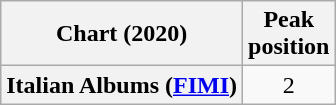<table class="wikitable sortable plainrowheaders" style="text-align:center">
<tr>
<th scope="col">Chart (2020)</th>
<th scope="col">Peak<br>position</th>
</tr>
<tr>
<th scope="row">Italian Albums (<a href='#'>FIMI</a>)</th>
<td>2</td>
</tr>
</table>
